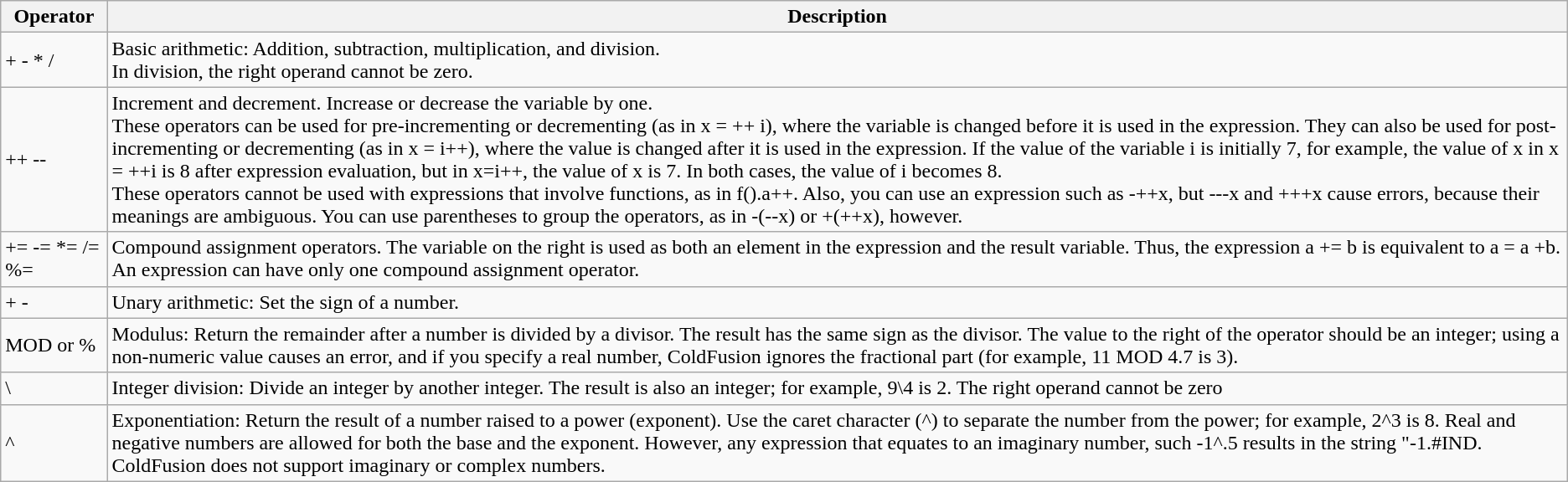<table class="wikitable">
<tr>
<th>Operator</th>
<th>Description</th>
</tr>
<tr>
<td>+ - * /</td>
<td>Basic arithmetic: Addition, subtraction, multiplication, and division.<br>In division, the right operand cannot be zero.</td>
</tr>
<tr>
<td>++ --</td>
<td>Increment and decrement. Increase or decrease the variable by one.<br>These operators can be used for pre-incrementing or decrementing (as in x = ++ i), where the variable is changed before it is used in the expression. They can also be used for post-incrementing or decrementing (as in x = i++), where the value is changed after it is used in the expression. If the value of the variable i is initially 7, for example, the value of x in x = ++i is 8 after expression evaluation, but in x=i++, the value of x is 7. In both cases, the value of i becomes 8.<br>These operators cannot be used with expressions that involve functions, as in f().a++. Also, you can use an expression such as -++x, but ---x and +++x cause errors, because their meanings are ambiguous. You can use parentheses to group the operators, as in -(--x) or +(++x), however.</td>
</tr>
<tr>
<td>+= -= *= /= %=</td>
<td>Compound assignment operators. The variable on the right is used as both an element in the expression and the result variable. Thus, the expression a += b is equivalent to a = a +b.<br>An expression can have only one compound assignment operator.</td>
</tr>
<tr>
<td>+ -</td>
<td>Unary arithmetic: Set the sign of a number.</td>
</tr>
<tr>
<td>MOD or %</td>
<td>Modulus: Return the remainder after a number is divided by a divisor. The result has the same sign as the divisor. The value to the right of the operator should be an integer; using a non-numeric value causes an error, and if you specify a real number, ColdFusion ignores the fractional part (for example, 11 MOD 4.7 is 3).</td>
</tr>
<tr>
<td>\</td>
<td>Integer division: Divide an integer by another integer. The result is also an integer; for example, 9\4 is 2. The right operand cannot be zero</td>
</tr>
<tr>
<td>^</td>
<td>Exponentiation: Return the result of a number raised to a power (exponent). Use the caret character (^) to separate the number from the power; for example, 2^3 is 8. Real and negative numbers are allowed for both the base and the exponent. However, any expression that equates to an imaginary number, such -1^.5 results in the string "-1.#IND. ColdFusion does not support imaginary or complex numbers.</td>
</tr>
</table>
